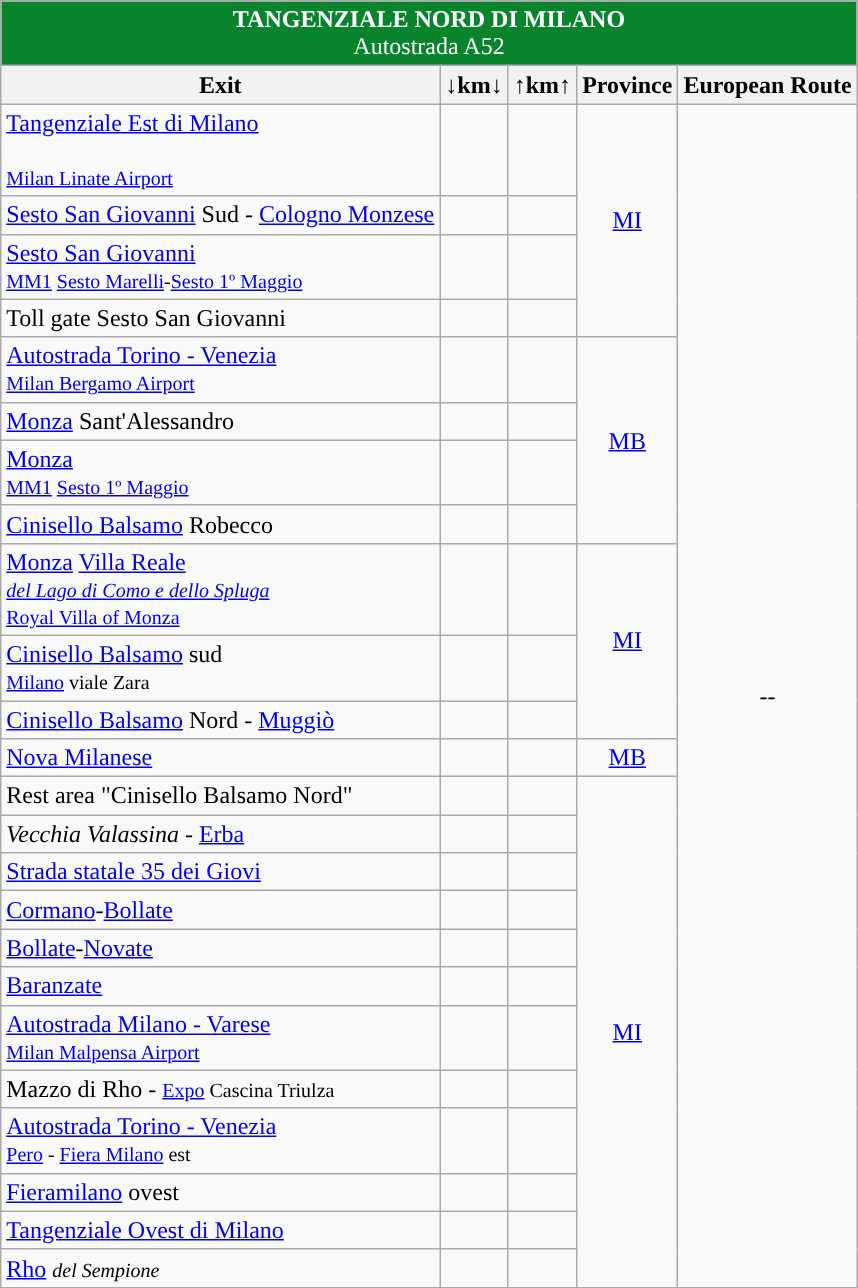<table class="wikitable">
<tr align="center" bgcolor="08842C" style="color: white;">
<td colspan="5"><strong> TANGENZIALE NORD DI MILANO</strong><br>Autostrada A52</td>
</tr>
<tr>
<th style="text-align:center;"><strong>Exit</strong></th>
<th style="text-align:center;"><strong>↓km↓</strong></th>
<th style="text-align:center;"><strong>↑km↑</strong></th>
<th align="center"><strong>Province</strong></th>
<th align="center"><strong>European Route</strong></th>
</tr>
<tr>
<td>  <a href='#'>Tangenziale Est di Milano</a><br><br><small> <a href='#'>Milan Linate Airport</a></small></td>
<td align="right"></td>
<td align="right"></td>
<td rowspan="4" align="center"><a href='#'>MI</a></td>
<td rowspan="24" align="center">--</td>
</tr>
<tr>
<td> <a href='#'>Sesto San Giovanni</a> Sud - <a href='#'>Cologno Monzese</a></td>
<td align="right"></td>
<td align="right"></td>
</tr>
<tr>
<td> <a href='#'>Sesto San Giovanni</a><br><small> <a href='#'>MM1</a> <a href='#'>Sesto Marelli</a>-<a href='#'>Sesto 1º Maggio</a></small></td>
<td align="right"></td>
<td align="right"></td>
</tr>
<tr>
<td> Toll gate Sesto San Giovanni</td>
<td align="right"></td>
<td align="right"></td>
</tr>
<tr>
<td>  <a href='#'>Autostrada Torino - Venezia</a><br><small> <a href='#'>Milan Bergamo Airport</a></small></td>
<td align="right"></td>
<td align="right"></td>
<td rowspan="4" align="center"><a href='#'>MB</a></td>
</tr>
<tr>
<td> <a href='#'>Monza</a> Sant'Alessandro</td>
<td align="right"></td>
<td align="right"></td>
</tr>
<tr>
<td> <a href='#'>Monza</a> <br><small> <a href='#'>MM1</a> <a href='#'>Sesto 1º Maggio</a></small></td>
<td align="right"></td>
<td align="right"></td>
</tr>
<tr>
<td> <a href='#'>Cinisello Balsamo</a> Robecco</td>
<td align="right"></td>
<td align="right"></td>
</tr>
<tr>
<td> <a href='#'>Monza</a> <a href='#'>Villa Reale</a><br> <small><em><a href='#'>del Lago di Como e dello Spluga</a></em><br> <a href='#'>Royal Villa of Monza</a></small></td>
<td align="right"></td>
<td align="right"></td>
<td rowspan="3" align="center"><a href='#'>MI</a></td>
</tr>
<tr>
<td> <a href='#'>Cinisello Balsamo</a> sud<br><small><a href='#'>Milano</a> viale Zara</small></td>
<td align="right"></td>
<td align="right"></td>
</tr>
<tr>
<td>  <a href='#'>Cinisello Balsamo</a> Nord - <a href='#'>Muggiò</a></td>
<td align="right"></td>
<td align="right"></td>
</tr>
<tr>
<td>  <a href='#'>Nova Milanese</a></td>
<td align="right"></td>
<td align="right"></td>
<td align="center"><a href='#'>MB</a></td>
</tr>
<tr>
<td> Rest area "Cinisello Balsamo Nord"</td>
<td align="right"></td>
<td align="right"></td>
<td rowspan="12" align="center"><a href='#'>MI</a></td>
</tr>
<tr>
<td>  <em>Vecchia Valassina</em> - <a href='#'>Erba</a></td>
<td align="right"></td>
<td align="right"></td>
</tr>
<tr>
<td>  <a href='#'>Strada statale 35 dei Giovi</a></td>
<td align="right"></td>
<td align="right"></td>
</tr>
<tr>
<td> <a href='#'>Cormano</a>-<a href='#'>Bollate</a></td>
<td align="right"></td>
<td align="right"></td>
</tr>
<tr>
<td> <a href='#'>Bollate</a>-<a href='#'>Novate</a></td>
<td align="right"></td>
<td align="right"></td>
</tr>
<tr>
<td> <a href='#'>Baranzate</a></td>
<td align="right"></td>
<td align="right"></td>
</tr>
<tr>
<td>  <a href='#'>Autostrada Milano - Varese</a><br><small> <a href='#'>Milan Malpensa Airport</a></small></td>
<td align="right"></td>
<td align="right"></td>
</tr>
<tr>
<td> Mazzo di Rho - <small><a href='#'>Expo</a> Cascina Triulza</small></td>
<td align="right"></td>
<td align="right"></td>
</tr>
<tr>
<td>  <a href='#'>Autostrada Torino - Venezia</a><small><br><a href='#'>Pero</a> - <a href='#'>Fiera Milano</a> est</small></td>
<td align="right"></td>
<td align="right"></td>
</tr>
<tr>
<td> <a href='#'>Fieramilano</a> ovest</td>
<td align="right"></td>
<td align="right"></td>
</tr>
<tr>
<td>  <a href='#'>Tangenziale Ovest di Milano</a></td>
<td align="right"></td>
<td align="right"></td>
</tr>
<tr>
<td>  <a href='#'>Rho</a>  <small><em>del Sempione</em></small></td>
<td align="right"></td>
<td align="right"></td>
</tr>
</table>
